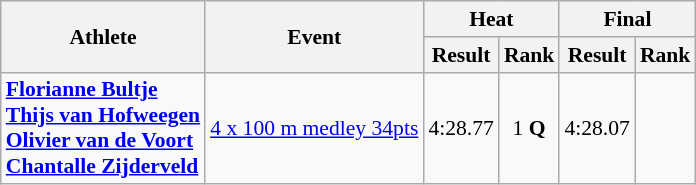<table class=wikitable style="font-size:90%">
<tr>
<th rowspan="2">Athlete</th>
<th rowspan="2">Event</th>
<th colspan="2">Heat</th>
<th colspan="2">Final</th>
</tr>
<tr>
<th>Result</th>
<th>Rank</th>
<th>Result</th>
<th>Rank</th>
</tr>
<tr align=center>
<td align=left><strong><a href='#'>Florianne Bultje</a><br><a href='#'>Thijs van Hofweegen</a><br><a href='#'>Olivier van de Voort</a><br><a href='#'>Chantalle Zijderveld</a></strong></td>
<td align=left><a href='#'>4 x 100 m medley 34pts</a></td>
<td>4:28.77</td>
<td>1 <strong>Q</strong></td>
<td>4:28.07</td>
<td></td>
</tr>
</table>
